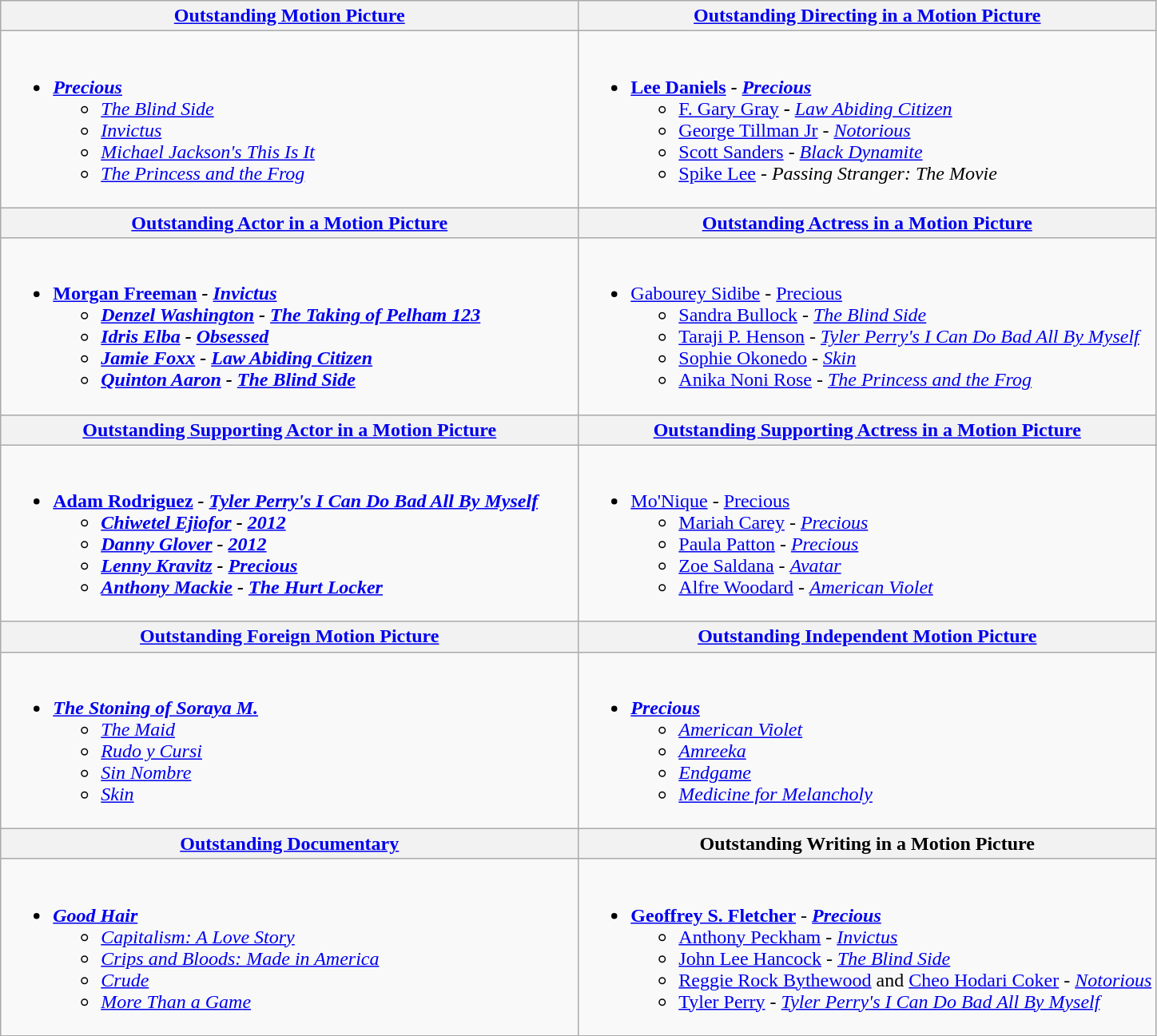<table class="wikitable">
<tr>
<th style="width=50%"><a href='#'>Outstanding Motion Picture</a></th>
<th style="width=50%"><a href='#'>Outstanding Directing in a Motion Picture</a></th>
</tr>
<tr>
<td valign="top" width="50%"><br><ul><li><strong><em><a href='#'>Precious</a></em></strong><ul><li><em><a href='#'>The Blind Side</a></em></li><li><em><a href='#'>Invictus</a></em></li><li><em><a href='#'>Michael Jackson's This Is It</a></em></li><li><em><a href='#'>The Princess and the Frog</a></em></li></ul></li></ul></td>
<td valign="top" width="50%"><br><ul><li><strong><a href='#'>Lee Daniels</a></strong> <strong><em>-</em></strong> <strong><em><a href='#'>Precious</a></em></strong><ul><li><a href='#'>F. Gary Gray</a> <strong>-</strong> <em><a href='#'>Law Abiding Citizen</a></em></li><li><a href='#'>George Tillman Jr</a> - <a href='#'><em>Notorious</em></a></li><li><a href='#'>Scott Sanders</a> - <em><a href='#'>Black Dynamite</a></em></li><li><a href='#'>Spike Lee</a> - <em>Passing Stranger: The Movie</em></li></ul></li></ul></td>
</tr>
<tr>
<th style="width=50%"><a href='#'>Outstanding Actor in a Motion Picture</a></th>
<th style="width=50%"><a href='#'>Outstanding Actress in a Motion Picture</a></th>
</tr>
<tr>
<td width="50%" valign="top"><br><ul><li><strong><a href='#'>Morgan Freeman</a> <em>- <a href='#'>Invictus</a><strong><em><ul><li><a href='#'>Denzel Washington</a> - </em><a href='#'>The Taking of Pelham 123</a><em></li><li><a href='#'>Idris Elba</a> - </em><a href='#'>Obsessed</a><em></li><li><a href='#'>Jamie Foxx</a> - </em><a href='#'>Law Abiding Citizen</a><em></li><li><a href='#'>Quinton Aaron</a> - </em><a href='#'>The Blind Side</a><em></li></ul></li></ul></td>
<td width="50%" valign="top"><br><ul><li></strong><a href='#'>Gabourey Sidibe</a> </em>- <a href='#'>Precious</a></em></strong><ul><li><a href='#'>Sandra Bullock</a> - <em><a href='#'>The Blind Side</a></em></li><li><a href='#'>Taraji P. Henson</a> - <em><a href='#'>Tyler Perry's I Can Do Bad All By Myself</a></em></li><li><a href='#'>Sophie Okonedo</a> - <em><a href='#'>Skin</a></em></li><li><a href='#'>Anika Noni Rose</a> - <em><a href='#'>The Princess and the Frog</a></em></li></ul></li></ul></td>
</tr>
<tr>
<th style="width=50%"><a href='#'>Outstanding Supporting Actor in a Motion Picture</a></th>
<th style="width=50%"><a href='#'>Outstanding Supporting Actress in a Motion Picture</a></th>
</tr>
<tr>
<td width="50%" valign="top"><br><ul><li><strong><a href='#'>Adam Rodriguez</a> <em>- <a href='#'>Tyler Perry's I Can Do Bad All By Myself</a><strong><em><ul><li><a href='#'>Chiwetel Ejiofor</a> - </em><a href='#'>2012</a><em></li><li><a href='#'>Danny Glover</a> - </em><a href='#'>2012</a><em></li><li><a href='#'>Lenny Kravitz</a> - </em><a href='#'>Precious</a><em></li><li><a href='#'>Anthony Mackie</a> - </em><a href='#'>The Hurt Locker</a><em></li></ul></li></ul></td>
<td width="50%" valign="top"><br><ul><li></strong><a href='#'>Mo'Nique</a> </em>- <a href='#'>Precious</a></em></strong><ul><li><a href='#'>Mariah Carey</a> - <em><a href='#'>Precious</a></em></li><li><a href='#'>Paula Patton</a> - <em><a href='#'>Precious</a></em></li><li><a href='#'>Zoe Saldana</a> - <em><a href='#'>Avatar</a></em></li><li><a href='#'>Alfre Woodard</a> - <em><a href='#'>American Violet</a></em></li></ul></li></ul></td>
</tr>
<tr>
<th style="width=50%"><a href='#'>Outstanding Foreign Motion Picture</a></th>
<th style="width=50%"><a href='#'>Outstanding Independent Motion Picture</a></th>
</tr>
<tr>
<td width="50%" valign="top"><br><ul><li><strong><em><a href='#'>The Stoning of Soraya M.</a></em></strong><ul><li><em><a href='#'>The Maid</a></em></li><li><em><a href='#'>Rudo y Cursi</a></em></li><li><em><a href='#'>Sin Nombre</a></em></li><li><em><a href='#'>Skin</a></em></li></ul></li></ul></td>
<td width="50%" valign="top"><br><ul><li><strong><em><a href='#'>Precious</a></em></strong><ul><li><em><a href='#'>American Violet</a></em></li><li><em><a href='#'>Amreeka</a></em></li><li><em><a href='#'>Endgame</a></em></li><li><em><a href='#'>Medicine for Melancholy</a></em></li></ul></li></ul></td>
</tr>
<tr>
<th style="width=50%"><a href='#'>Outstanding Documentary</a></th>
<th>Outstanding Writing in a Motion Picture</th>
</tr>
<tr>
<td width="50%" valign="top"><br><ul><li><strong><em><a href='#'>Good Hair</a></em></strong><ul><li><em><a href='#'>Capitalism: A Love Story</a></em></li><li><em><a href='#'>Crips and Bloods: Made in America</a></em></li><li><em><a href='#'>Crude</a></em></li><li><em><a href='#'>More Than a Game</a></em></li></ul></li></ul></td>
<td><br><ul><li><strong><a href='#'>Geoffrey S. Fletcher</a></strong> - <strong><em><a href='#'>Precious</a></em></strong><ul><li><a href='#'>Anthony Peckham</a> - <a href='#'><em>Invictus</em></a></li><li><a href='#'>John Lee Hancock</a> - <a href='#'><em>The Blind Side</em></a></li><li><a href='#'>Reggie Rock Bythewood</a> and <a href='#'>Cheo Hodari Coker</a> - <a href='#'><em>Notorious</em></a></li><li><a href='#'>Tyler Perry</a> - <em><a href='#'>Tyler Perry's I Can Do Bad All By Myself</a></em></li></ul></li></ul></td>
</tr>
</table>
